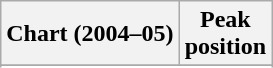<table class="wikitable sortable">
<tr>
<th align="left">Chart (2004–05)</th>
<th align="left">Peak<br>position</th>
</tr>
<tr>
</tr>
<tr>
</tr>
</table>
